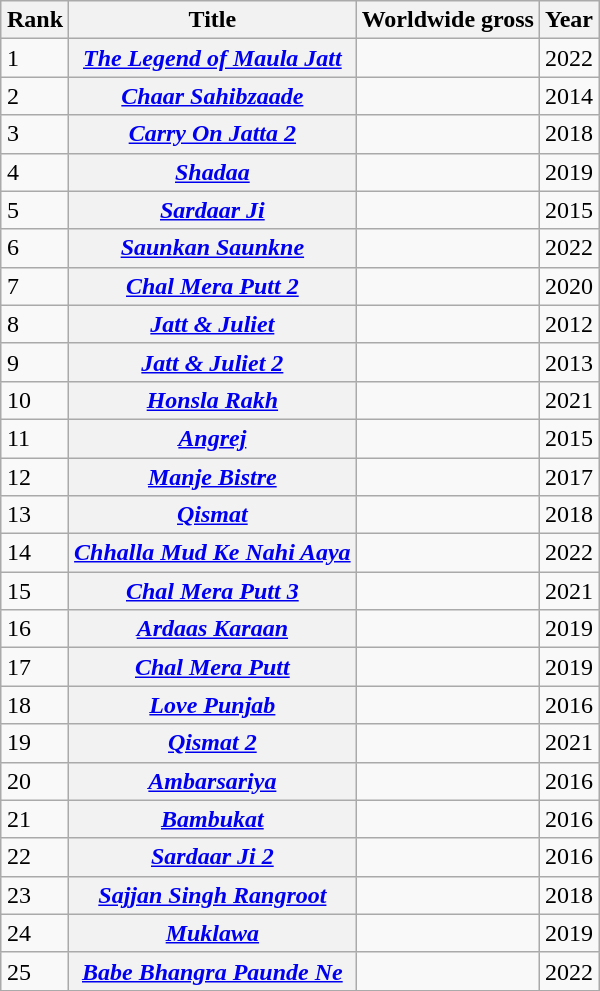<table class="wikitable plainrowheaders" style="margin:auto; margin:auto;">
<tr>
<th scope="col">Rank</th>
<th scope="col">Title</th>
<th scope="col" data-sort-type="currency">Worldwide gross</th>
<th scope="col">Year</th>
</tr>
<tr>
<td>1</td>
<th><em><a href='#'>The Legend of Maula Jatt</a></em></th>
<td></td>
<td>2022</td>
</tr>
<tr>
<td>2</td>
<th><em><a href='#'>Chaar Sahibzaade</a></em></th>
<td></td>
<td>2014</td>
</tr>
<tr>
<td>3</td>
<th><em><a href='#'>Carry On Jatta 2</a></em></th>
<td></td>
<td>2018</td>
</tr>
<tr>
<td>4</td>
<th><em><a href='#'>Shadaa</a></em></th>
<td></td>
<td>2019</td>
</tr>
<tr>
<td>5</td>
<th><em><a href='#'>Sardaar Ji</a></em></th>
<td></td>
<td>2015</td>
</tr>
<tr>
<td>6</td>
<th><em><a href='#'>Saunkan Saunkne</a></em></th>
<td></td>
<td>2022</td>
</tr>
<tr>
<td>7</td>
<th><em><a href='#'>Chal Mera Putt 2</a></em></th>
<td></td>
<td>2020</td>
</tr>
<tr>
<td>8</td>
<th><em><a href='#'>Jatt & Juliet</a></em></th>
<td></td>
<td>2012</td>
</tr>
<tr>
<td>9</td>
<th><em><a href='#'>Jatt & Juliet 2</a></em></th>
<td></td>
<td>2013</td>
</tr>
<tr>
<td>10</td>
<th><em><a href='#'>Honsla Rakh</a></em></th>
<td></td>
<td>2021</td>
</tr>
<tr>
<td>11</td>
<th><em><a href='#'>Angrej</a></em></th>
<td></td>
<td>2015</td>
</tr>
<tr>
<td>12</td>
<th><em><a href='#'>Manje Bistre</a></em></th>
<td></td>
<td>2017</td>
</tr>
<tr>
<td>13</td>
<th><em><a href='#'>Qismat</a></em></th>
<td></td>
<td>2018</td>
</tr>
<tr>
<td>14</td>
<th><em><a href='#'>Chhalla Mud Ke Nahi Aaya</a></em></th>
<td></td>
<td>2022</td>
</tr>
<tr>
<td>15</td>
<th><em><a href='#'>Chal Mera Putt 3</a></em></th>
<td></td>
<td>2021</td>
</tr>
<tr>
<td>16</td>
<th><em><a href='#'>Ardaas Karaan</a></em></th>
<td></td>
<td>2019</td>
</tr>
<tr>
<td>17</td>
<th><em><a href='#'>Chal Mera Putt</a></em></th>
<td></td>
<td>2019</td>
</tr>
<tr>
<td>18</td>
<th><em><a href='#'>Love Punjab</a></em></th>
<td></td>
<td>2016</td>
</tr>
<tr>
<td>19</td>
<th><em><a href='#'>Qismat 2</a></em></th>
<td></td>
<td>2021</td>
</tr>
<tr>
<td>20</td>
<th><em><a href='#'>Ambarsariya</a></em></th>
<td></td>
<td>2016</td>
</tr>
<tr>
<td>21</td>
<th><em><a href='#'>Bambukat</a></em></th>
<td></td>
<td>2016</td>
</tr>
<tr>
<td>22</td>
<th><em><a href='#'>Sardaar Ji 2</a></em></th>
<td></td>
<td>2016</td>
</tr>
<tr>
<td>23</td>
<th><em><a href='#'>Sajjan Singh Rangroot</a></em></th>
<td></td>
<td>2018</td>
</tr>
<tr>
<td>24</td>
<th><em><a href='#'>Muklawa</a></em></th>
<td></td>
<td>2019</td>
</tr>
<tr>
<td>25</td>
<th><em><a href='#'>Babe Bhangra Paunde Ne</a></em></th>
<td></td>
<td>2022</td>
</tr>
<tr>
</tr>
</table>
